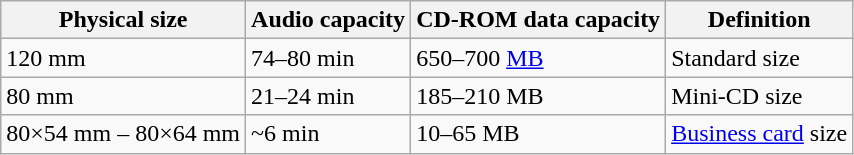<table class="wikitable">
<tr>
<th>Physical size</th>
<th>Audio capacity</th>
<th>CD-ROM data capacity</th>
<th>Definition</th>
</tr>
<tr>
<td>120 mm</td>
<td>74–80 min</td>
<td>650–700 <a href='#'>MB</a></td>
<td>Standard size</td>
</tr>
<tr>
<td>80 mm</td>
<td>21–24 min</td>
<td>185–210 MB</td>
<td>Mini-CD size</td>
</tr>
<tr>
<td>80×54 mm – 80×64 mm</td>
<td>~6 min</td>
<td>10–65 MB</td>
<td><a href='#'>Business card</a> size</td>
</tr>
</table>
